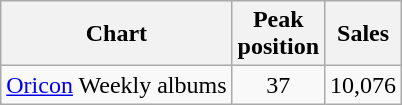<table class="wikitable">
<tr>
<th>Chart</th>
<th>Peak<br>position</th>
<th>Sales</th>
</tr>
<tr>
<td><a href='#'>Oricon</a> Weekly albums</td>
<td align="center">37</td>
<td align="center">10,076</td>
</tr>
</table>
